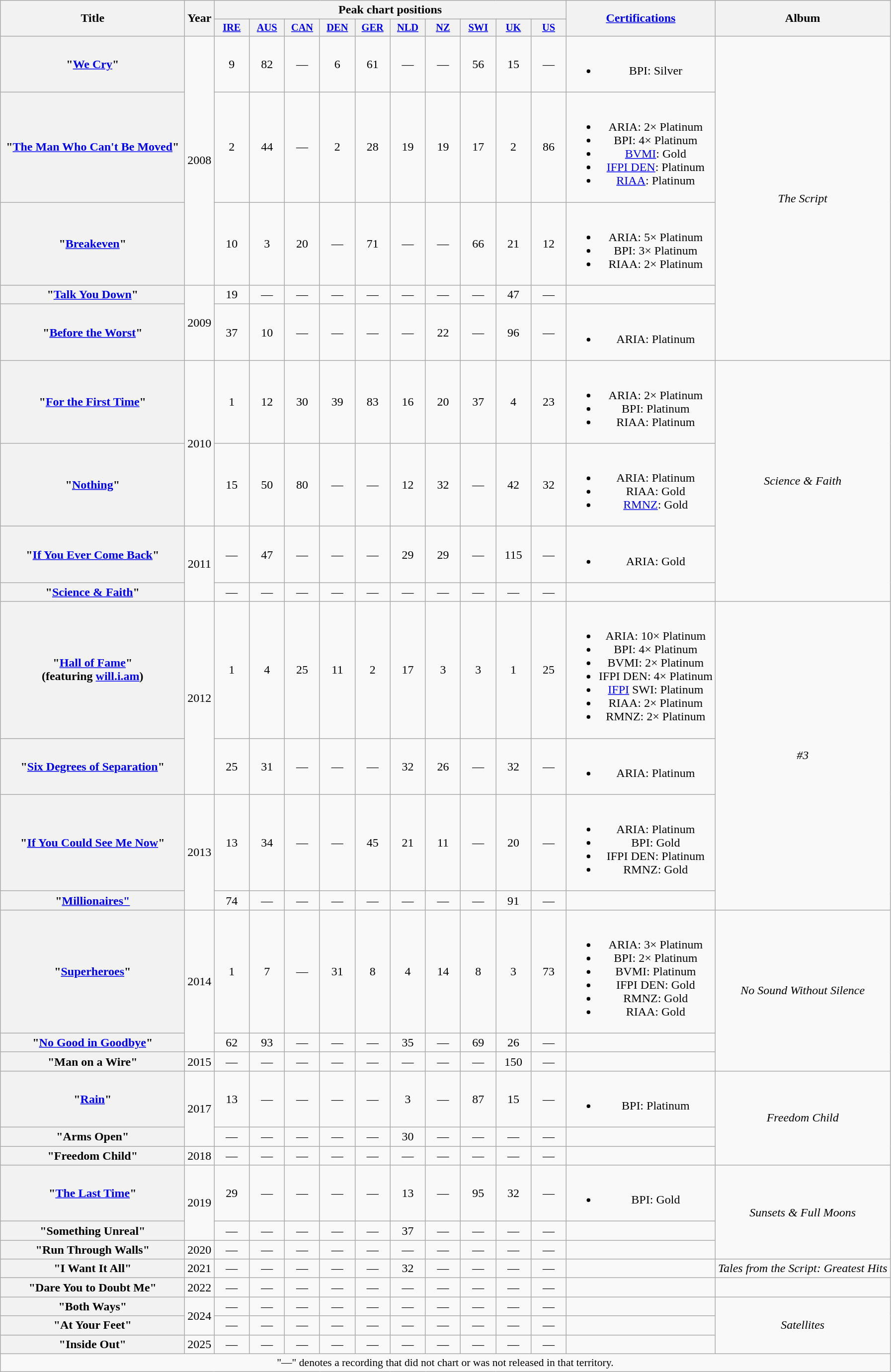<table class="wikitable plainrowheaders" style="text-align:center;">
<tr>
<th scope="colw" rowspan="2" style="width:15em;">Title</th>
<th scope="col" rowspan="2">Year</th>
<th scope="col" colspan="10">Peak chart positions</th>
<th scope="col" rowspan="2"><a href='#'>Certifications</a></th>
<th scope="col" rowspan="2">Album</th>
</tr>
<tr>
<th scope="col" style="width:3em;font-size:85%;"><a href='#'>IRE</a><br></th>
<th scope="col" style="width:3em;font-size:85%;"><a href='#'>AUS</a><br></th>
<th scope="col" style="width:3em;font-size:85%;"><a href='#'>CAN</a><br></th>
<th scope="col" style="width:3em;font-size:85%;"><a href='#'>DEN</a><br></th>
<th scope="col" style="width:3em;font-size:85%;"><a href='#'>GER</a><br></th>
<th scope="col" style="width:3em;font-size:85%;"><a href='#'>NLD</a><br></th>
<th scope="col" style="width:3em;font-size:85%;"><a href='#'>NZ</a><br></th>
<th scope="col" style="width:3em;font-size:85%;"><a href='#'>SWI</a><br></th>
<th scope="col" style="width:3em;font-size:85%;"><a href='#'>UK</a><br></th>
<th scope="col" style="width:3em;font-size:85%;"><a href='#'>US</a><br></th>
</tr>
<tr>
<th scope="row">"<a href='#'>We Cry</a>"</th>
<td rowspan="3">2008</td>
<td>9</td>
<td>82</td>
<td>—</td>
<td>6</td>
<td>61</td>
<td>—</td>
<td>—</td>
<td>56</td>
<td>15</td>
<td>—</td>
<td><br><ul><li>BPI: Silver</li></ul></td>
<td rowspan="5"><em>The Script</em></td>
</tr>
<tr>
<th scope="row">"<a href='#'>The Man Who Can't Be Moved</a>"</th>
<td>2</td>
<td>44</td>
<td>—</td>
<td>2</td>
<td>28</td>
<td>19</td>
<td>19</td>
<td>17</td>
<td>2</td>
<td>86</td>
<td><br><ul><li>ARIA: 2× Platinum</li><li>BPI: 4× Platinum</li><li><a href='#'>BVMI</a>: Gold</li><li><a href='#'>IFPI DEN</a>: Platinum</li><li><a href='#'>RIAA</a>: Platinum</li></ul></td>
</tr>
<tr>
<th scope="row">"<a href='#'>Breakeven</a>"</th>
<td>10</td>
<td>3</td>
<td>20</td>
<td>—</td>
<td>71</td>
<td>—</td>
<td>—</td>
<td>66</td>
<td>21</td>
<td>12</td>
<td><br><ul><li>ARIA: 5× Platinum</li><li>BPI: 3× Platinum</li><li>RIAA: 2× Platinum</li></ul></td>
</tr>
<tr>
<th scope="row">"<a href='#'>Talk You Down</a>"</th>
<td rowspan="2">2009</td>
<td>19</td>
<td>—</td>
<td>—</td>
<td>—</td>
<td>—</td>
<td>—</td>
<td>—</td>
<td>—</td>
<td>47</td>
<td>—</td>
<td></td>
</tr>
<tr>
<th scope="row">"<a href='#'>Before the Worst</a>"</th>
<td>37</td>
<td>10</td>
<td>—</td>
<td>—</td>
<td>—</td>
<td>—</td>
<td>22</td>
<td>—</td>
<td>96</td>
<td>—</td>
<td><br><ul><li>ARIA: Platinum</li></ul></td>
</tr>
<tr>
<th scope="row">"<a href='#'>For the First Time</a>"</th>
<td rowspan="2">2010</td>
<td>1</td>
<td>12</td>
<td>30</td>
<td>39</td>
<td>83</td>
<td>16</td>
<td>20</td>
<td>37</td>
<td>4</td>
<td>23</td>
<td><br><ul><li>ARIA: 2× Platinum</li><li>BPI: Platinum</li><li>RIAA: Platinum</li></ul></td>
<td rowspan="4"><em>Science & Faith</em></td>
</tr>
<tr>
<th scope="row">"<a href='#'>Nothing</a>"</th>
<td>15</td>
<td>50</td>
<td>80</td>
<td>—</td>
<td>—</td>
<td>12</td>
<td>32</td>
<td>—</td>
<td>42</td>
<td>32</td>
<td><br><ul><li>ARIA: Platinum</li><li>RIAA: Gold</li><li><a href='#'>RMNZ</a>: Gold</li></ul></td>
</tr>
<tr>
<th scope="row">"<a href='#'>If You Ever Come Back</a>"</th>
<td rowspan="2">2011</td>
<td>—</td>
<td>47</td>
<td>—</td>
<td>—</td>
<td>—</td>
<td>29</td>
<td>29</td>
<td>—</td>
<td>115</td>
<td>—</td>
<td><br><ul><li>ARIA: Gold</li></ul></td>
</tr>
<tr>
<th scope="row">"<a href='#'>Science & Faith</a>"</th>
<td>—</td>
<td>—</td>
<td>—</td>
<td>—</td>
<td>—</td>
<td>—</td>
<td>—</td>
<td>—</td>
<td>—</td>
<td>—</td>
<td></td>
</tr>
<tr>
<th scope="row">"<a href='#'>Hall of Fame</a>"<br><span>(featuring <a href='#'>will.i.am</a>)</span></th>
<td rowspan="2">2012</td>
<td>1</td>
<td>4</td>
<td>25</td>
<td>11</td>
<td>2</td>
<td>17</td>
<td>3</td>
<td>3</td>
<td>1</td>
<td>25</td>
<td><br><ul><li>ARIA: 10× Platinum</li><li>BPI: 4× Platinum</li><li>BVMI: 2× Platinum</li><li>IFPI DEN: 4× Platinum</li><li><a href='#'>IFPI</a> SWI: Platinum</li><li>RIAA: 2× Platinum</li><li>RMNZ: 2× Platinum</li></ul></td>
<td rowspan="4"><em>#3</em></td>
</tr>
<tr>
<th scope="row">"<a href='#'>Six Degrees of Separation</a>"</th>
<td>25</td>
<td>31</td>
<td>—</td>
<td>—</td>
<td>—</td>
<td>32</td>
<td>26</td>
<td>—</td>
<td>32</td>
<td>—</td>
<td><br><ul><li>ARIA: Platinum</li></ul></td>
</tr>
<tr>
<th scope="row">"<a href='#'>If You Could See Me Now</a>"</th>
<td rowspan="2">2013</td>
<td>13</td>
<td>34</td>
<td>—</td>
<td>—</td>
<td>45</td>
<td>21</td>
<td>11</td>
<td>—</td>
<td>20</td>
<td>—</td>
<td><br><ul><li>ARIA: Platinum</li><li>BPI: Gold</li><li>IFPI DEN: Platinum</li><li>RMNZ: Gold</li></ul></td>
</tr>
<tr>
<th scope="row">"<a href='#'>Millionaires"</a></th>
<td>74</td>
<td>—</td>
<td>—</td>
<td>—</td>
<td>—</td>
<td>—</td>
<td>—</td>
<td>—</td>
<td>91</td>
<td>—</td>
</tr>
<tr>
<th scope="row">"<a href='#'>Superheroes</a>"</th>
<td rowspan="2">2014</td>
<td>1</td>
<td>7</td>
<td>—</td>
<td>31</td>
<td>8</td>
<td>4</td>
<td>14</td>
<td>8</td>
<td>3</td>
<td>73</td>
<td><br><ul><li>ARIA: 3× Platinum</li><li>BPI: 2× Platinum</li><li>BVMI: Platinum</li><li>IFPI DEN: Gold</li><li>RMNZ: Gold</li><li>RIAA: Gold</li></ul></td>
<td rowspan="3"><em>No Sound Without Silence</em></td>
</tr>
<tr>
<th scope="row">"<a href='#'>No Good in Goodbye</a>"</th>
<td>62</td>
<td>93</td>
<td>—</td>
<td>—</td>
<td>—</td>
<td>35</td>
<td>—</td>
<td>69</td>
<td>26</td>
<td>—</td>
<td></td>
</tr>
<tr>
<th scope="row">"Man on a Wire"</th>
<td>2015</td>
<td>—</td>
<td>—</td>
<td>—</td>
<td>—</td>
<td>—</td>
<td>—</td>
<td>—</td>
<td>—</td>
<td>150</td>
<td>—</td>
</tr>
<tr>
<th scope="row">"<a href='#'>Rain</a>"</th>
<td rowspan="2">2017</td>
<td>13</td>
<td>—</td>
<td>—</td>
<td>—</td>
<td>—</td>
<td>3</td>
<td>—</td>
<td>87</td>
<td>15</td>
<td>—</td>
<td><br><ul><li>BPI: Platinum</li></ul></td>
<td rowspan="3"><em>Freedom Child</em></td>
</tr>
<tr>
<th scope="row">"Arms Open"</th>
<td>—</td>
<td>—</td>
<td>—</td>
<td>—</td>
<td>—</td>
<td>30</td>
<td>—</td>
<td>—</td>
<td>—</td>
<td>—</td>
<td></td>
</tr>
<tr>
<th scope="row">"Freedom Child"</th>
<td>2018</td>
<td>—</td>
<td>—</td>
<td>—</td>
<td>—</td>
<td>—</td>
<td>—</td>
<td>—</td>
<td>—</td>
<td>—</td>
<td>—</td>
<td></td>
</tr>
<tr>
<th scope="row">"<a href='#'>The Last Time</a>"</th>
<td rowspan="2">2019</td>
<td>29</td>
<td>—</td>
<td>—</td>
<td>—</td>
<td>—</td>
<td>13</td>
<td>—</td>
<td>95</td>
<td>32</td>
<td>—</td>
<td><br><ul><li>BPI: Gold</li></ul></td>
<td rowspan="3"><em>Sunsets & Full Moons</em></td>
</tr>
<tr>
<th scope="row">"Something Unreal"</th>
<td>—</td>
<td>—</td>
<td>—</td>
<td>—</td>
<td>—</td>
<td>37</td>
<td>—</td>
<td>—</td>
<td>—</td>
<td>—</td>
<td></td>
</tr>
<tr>
<th scope="row">"Run Through Walls"</th>
<td>2020</td>
<td>—</td>
<td>—</td>
<td>—</td>
<td>—</td>
<td>—</td>
<td>—</td>
<td>—</td>
<td>—</td>
<td>—</td>
<td>—</td>
<td></td>
</tr>
<tr>
<th scope="row">"I Want It All"</th>
<td>2021</td>
<td>—</td>
<td>—</td>
<td>—</td>
<td>—</td>
<td>—</td>
<td>32</td>
<td>—</td>
<td>—</td>
<td>—</td>
<td>—</td>
<td></td>
<td><em>Tales from the Script: Greatest Hits</em></td>
</tr>
<tr>
<th scope="row">"Dare You to Doubt Me"</th>
<td>2022</td>
<td>—</td>
<td>—</td>
<td>—</td>
<td>—</td>
<td>—</td>
<td>—</td>
<td>—</td>
<td>—</td>
<td>—</td>
<td>—</td>
<td></td>
<td></td>
</tr>
<tr>
<th scope="row">"Both Ways"</th>
<td rowspan="2">2024</td>
<td>—</td>
<td>—</td>
<td>—</td>
<td>—</td>
<td>—</td>
<td>—</td>
<td>—</td>
<td>—</td>
<td>—</td>
<td>—</td>
<td></td>
<td rowspan="3"><em>Satellites</em></td>
</tr>
<tr>
<th scope="row">"At Your Feet"</th>
<td>—</td>
<td>—</td>
<td>—</td>
<td>—</td>
<td>—</td>
<td>—</td>
<td>—</td>
<td>—</td>
<td>—</td>
<td>—</td>
<td></td>
</tr>
<tr>
<th scope="row">"Inside Out"</th>
<td>2025</td>
<td>—</td>
<td>—</td>
<td>—</td>
<td>—</td>
<td>—</td>
<td>—</td>
<td>—</td>
<td>—</td>
<td>—</td>
<td>—</td>
<td></td>
</tr>
<tr>
<td colspan="14" style="font-size:90%">"—" denotes a recording that did not chart or was not released in that territory.</td>
</tr>
</table>
